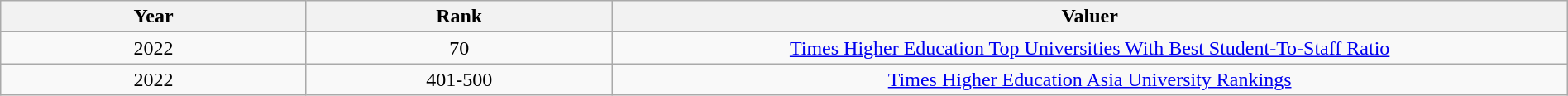<table class="wikitable sortable mw-collapsible" width="100%">
<tr>
<th width="8%">Year</th>
<th width="8%">Rank</th>
<th width="25%">Valuer</th>
</tr>
<tr>
<td align="center">2022</td>
<td align="center">70</td>
<td align="center"><a href='#'>Times Higher Education Top Universities With Best Student-To-Staff Ratio</a></td>
</tr>
<tr>
<td align="center">2022</td>
<td align="center">401-500</td>
<td align="center"><a href='#'>Times Higher Education Asia University Rankings</a></td>
</tr>
</table>
